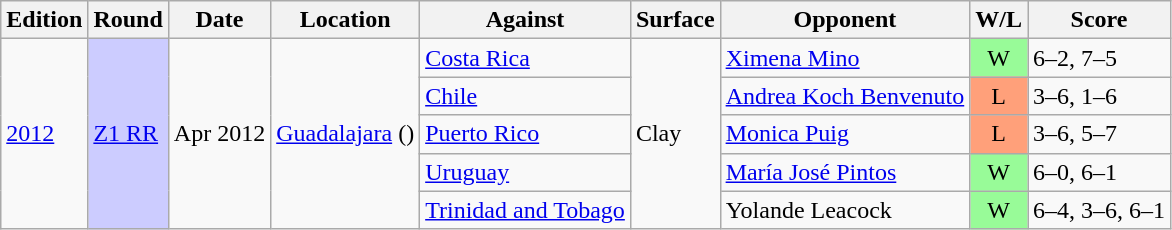<table class=wikitable>
<tr>
<th>Edition</th>
<th>Round</th>
<th>Date</th>
<th>Location</th>
<th>Against</th>
<th>Surface</th>
<th>Opponent</th>
<th>W/L</th>
<th>Score</th>
</tr>
<tr>
<td rowspan="5"><a href='#'>2012</a></td>
<td rowspan="5" bgcolor=#ccf><a href='#'>Z1 RR</a></td>
<td rowspan="5">Apr 2012</td>
<td rowspan="5"><a href='#'>Guadalajara</a> ()</td>
<td> <a href='#'>Costa Rica</a></td>
<td rowspan="5">Clay</td>
<td><a href='#'>Ximena Mino</a></td>
<td style="text-align:center; background:#98fb98;">W</td>
<td>6–2, 7–5</td>
</tr>
<tr>
<td> <a href='#'>Chile</a></td>
<td><a href='#'>Andrea Koch Benvenuto</a></td>
<td style="text-align:center; background:#ffa07a;">L</td>
<td>3–6, 1–6</td>
</tr>
<tr>
<td> <a href='#'>Puerto Rico</a></td>
<td><a href='#'>Monica Puig</a></td>
<td style="text-align:center; background:#ffa07a;">L</td>
<td>3–6, 5–7</td>
</tr>
<tr>
<td> <a href='#'>Uruguay</a></td>
<td><a href='#'>María José Pintos</a></td>
<td style="text-align:center; background:#98fb98;">W</td>
<td>6–0, 6–1</td>
</tr>
<tr>
<td> <a href='#'>Trinidad and Tobago</a></td>
<td>Yolande Leacock</td>
<td style="text-align:center; background:#98fb98;">W</td>
<td>6–4, 3–6, 6–1</td>
</tr>
</table>
